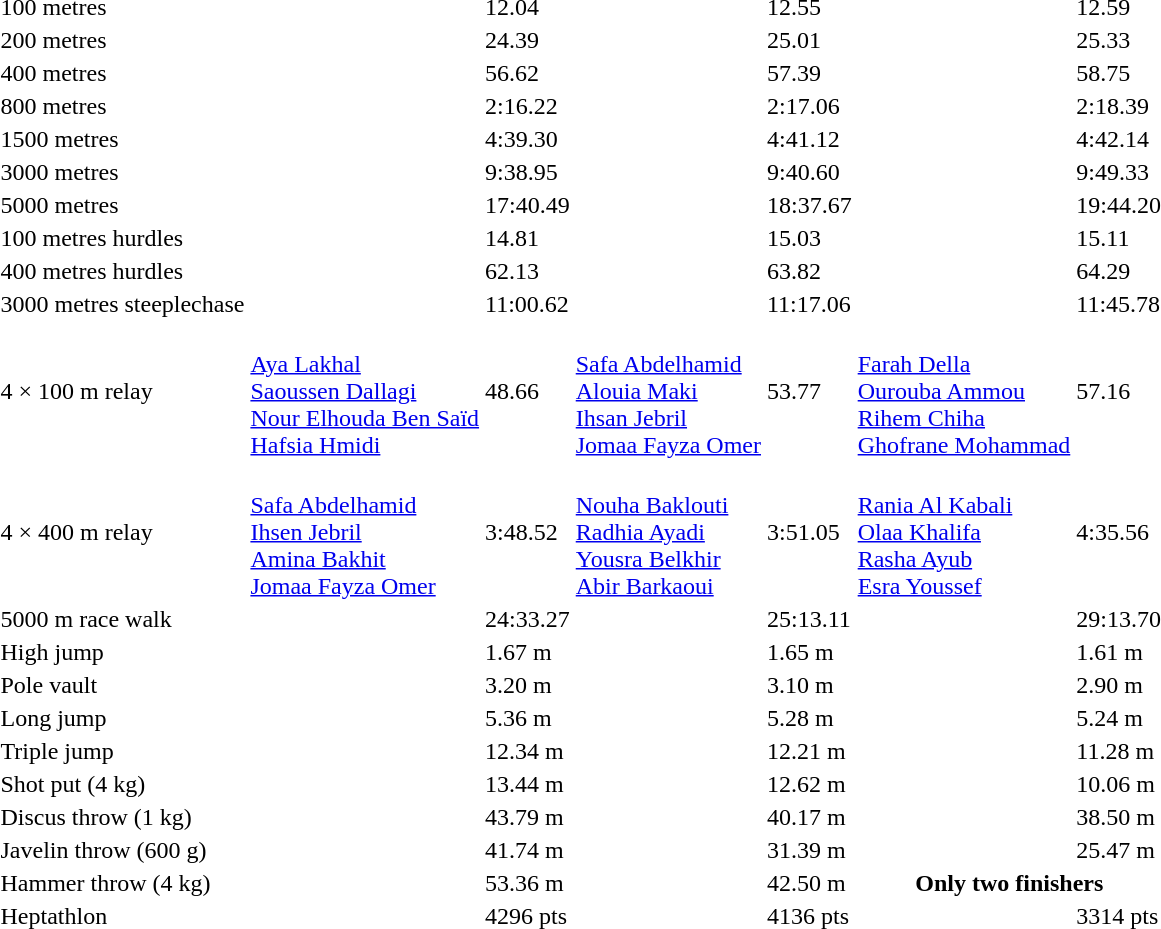<table>
<tr>
<td>100 metres</td>
<td></td>
<td>12.04</td>
<td></td>
<td>12.55</td>
<td></td>
<td>12.59</td>
</tr>
<tr>
<td>200 metres</td>
<td></td>
<td>24.39</td>
<td></td>
<td>25.01</td>
<td></td>
<td>25.33</td>
</tr>
<tr>
<td>400 metres</td>
<td></td>
<td>56.62</td>
<td></td>
<td>57.39</td>
<td></td>
<td>58.75</td>
</tr>
<tr>
<td>800 metres</td>
<td></td>
<td>2:16.22</td>
<td></td>
<td>2:17.06</td>
<td></td>
<td>2:18.39</td>
</tr>
<tr>
<td>1500 metres</td>
<td></td>
<td>4:39.30</td>
<td></td>
<td>4:41.12</td>
<td></td>
<td>4:42.14</td>
</tr>
<tr>
<td>3000 metres</td>
<td></td>
<td>9:38.95</td>
<td></td>
<td>9:40.60</td>
<td></td>
<td>9:49.33</td>
</tr>
<tr>
<td>5000 metres</td>
<td></td>
<td>17:40.49</td>
<td></td>
<td>18:37.67</td>
<td></td>
<td>19:44.20</td>
</tr>
<tr>
<td>100 metres hurdles</td>
<td></td>
<td>14.81</td>
<td></td>
<td>15.03</td>
<td></td>
<td>15.11</td>
</tr>
<tr>
<td>400 metres hurdles</td>
<td></td>
<td>62.13</td>
<td></td>
<td>63.82</td>
<td></td>
<td>64.29</td>
</tr>
<tr>
<td>3000 metres steeplechase</td>
<td></td>
<td>11:00.62</td>
<td></td>
<td>11:17.06</td>
<td></td>
<td>11:45.78</td>
</tr>
<tr>
<td>4 × 100 m relay</td>
<td><br><a href='#'>Aya Lakhal</a><br><a href='#'>Saoussen Dallagi</a><br><a href='#'>Nour Elhouda Ben Saïd</a><br><a href='#'>Hafsia Hmidi</a></td>
<td>48.66</td>
<td><br><a href='#'>Safa Abdelhamid</a><br><a href='#'>Alouia Maki</a><br><a href='#'>Ihsan Jebril</a><br><a href='#'>Jomaa Fayza Omer</a></td>
<td>53.77</td>
<td><br><a href='#'>Farah Della</a><br><a href='#'>Ourouba Ammou</a><br><a href='#'>Rihem Chiha</a><br><a href='#'>Ghofrane Mohammad</a></td>
<td>57.16</td>
</tr>
<tr>
<td>4 × 400 m relay</td>
<td><br><a href='#'>Safa Abdelhamid</a><br><a href='#'>Ihsen Jebril</a><br><a href='#'>Amina Bakhit</a><br><a href='#'>Jomaa Fayza Omer</a></td>
<td>3:48.52</td>
<td><br><a href='#'>Nouha Baklouti</a><br><a href='#'>Radhia Ayadi</a><br><a href='#'>Yousra Belkhir</a><br><a href='#'>Abir Barkaoui</a></td>
<td>3:51.05</td>
<td><br><a href='#'>Rania Al Kabali</a><br><a href='#'>Olaa Khalifa</a><br><a href='#'>Rasha Ayub</a><br><a href='#'>Esra Youssef</a></td>
<td>4:35.56</td>
</tr>
<tr>
<td>5000 m race walk</td>
<td></td>
<td>24:33.27 </td>
<td></td>
<td>25:13.11</td>
<td></td>
<td>29:13.70</td>
</tr>
<tr>
<td>High jump</td>
<td></td>
<td>1.67 m</td>
<td></td>
<td>1.65 m</td>
<td></td>
<td>1.61 m</td>
</tr>
<tr>
<td>Pole vault</td>
<td></td>
<td>3.20 m</td>
<td></td>
<td>3.10 m</td>
<td></td>
<td>2.90 m</td>
</tr>
<tr>
<td>Long jump</td>
<td></td>
<td>5.36 m</td>
<td></td>
<td>5.28 m</td>
<td></td>
<td>5.24 m</td>
</tr>
<tr>
<td>Triple jump</td>
<td></td>
<td>12.34 m</td>
<td></td>
<td>12.21 m</td>
<td></td>
<td>11.28 m</td>
</tr>
<tr>
<td>Shot put (4 kg)</td>
<td></td>
<td>13.44 m</td>
<td></td>
<td>12.62 m</td>
<td></td>
<td>10.06 m</td>
</tr>
<tr>
<td>Discus throw (1 kg)</td>
<td></td>
<td>43.79 m</td>
<td></td>
<td>40.17 m</td>
<td></td>
<td>38.50 m</td>
</tr>
<tr>
<td>Javelin throw (600 g)</td>
<td></td>
<td>41.74 m</td>
<td></td>
<td>31.39 m</td>
<td></td>
<td>25.47 m</td>
</tr>
<tr>
<td>Hammer throw (4 kg)</td>
<td></td>
<td>53.36 m </td>
<td></td>
<td>42.50 m</td>
<th colspan=2>Only two finishers</th>
</tr>
<tr>
<td>Heptathlon</td>
<td></td>
<td>4296 pts</td>
<td></td>
<td>4136 pts</td>
<td></td>
<td>3314 pts</td>
</tr>
</table>
